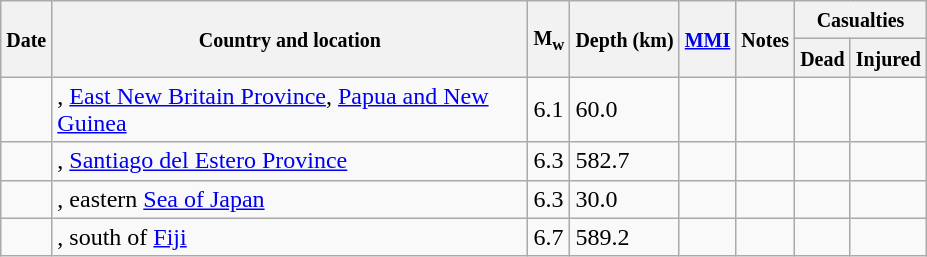<table class="wikitable sortable sort-under" style="border:1px black; margin-left:1em;">
<tr>
<th rowspan="2"><small>Date</small></th>
<th rowspan="2" style="width: 310px"><small>Country and location</small></th>
<th rowspan="2"><small>M<sub>w</sub></small></th>
<th rowspan="2"><small>Depth (km)</small></th>
<th rowspan="2"><small><a href='#'>MMI</a></small></th>
<th rowspan="2" class="unsortable"><small>Notes</small></th>
<th colspan="2"><small>Casualties</small></th>
</tr>
<tr>
<th><small>Dead</small></th>
<th><small>Injured</small></th>
</tr>
<tr>
<td></td>
<td>, <a href='#'>East New Britain Province</a>, <a href='#'>Papua and New Guinea</a></td>
<td>6.1</td>
<td>60.0</td>
<td></td>
<td></td>
<td></td>
<td></td>
</tr>
<tr>
<td></td>
<td>, <a href='#'>Santiago del Estero Province</a></td>
<td>6.3</td>
<td>582.7</td>
<td></td>
<td></td>
<td></td>
<td></td>
</tr>
<tr>
<td></td>
<td>, eastern <a href='#'>Sea of Japan</a></td>
<td>6.3</td>
<td>30.0</td>
<td></td>
<td></td>
<td></td>
<td></td>
</tr>
<tr>
<td></td>
<td>, south of <a href='#'>Fiji</a></td>
<td>6.7</td>
<td>589.2</td>
<td></td>
<td></td>
<td></td>
<td></td>
</tr>
</table>
